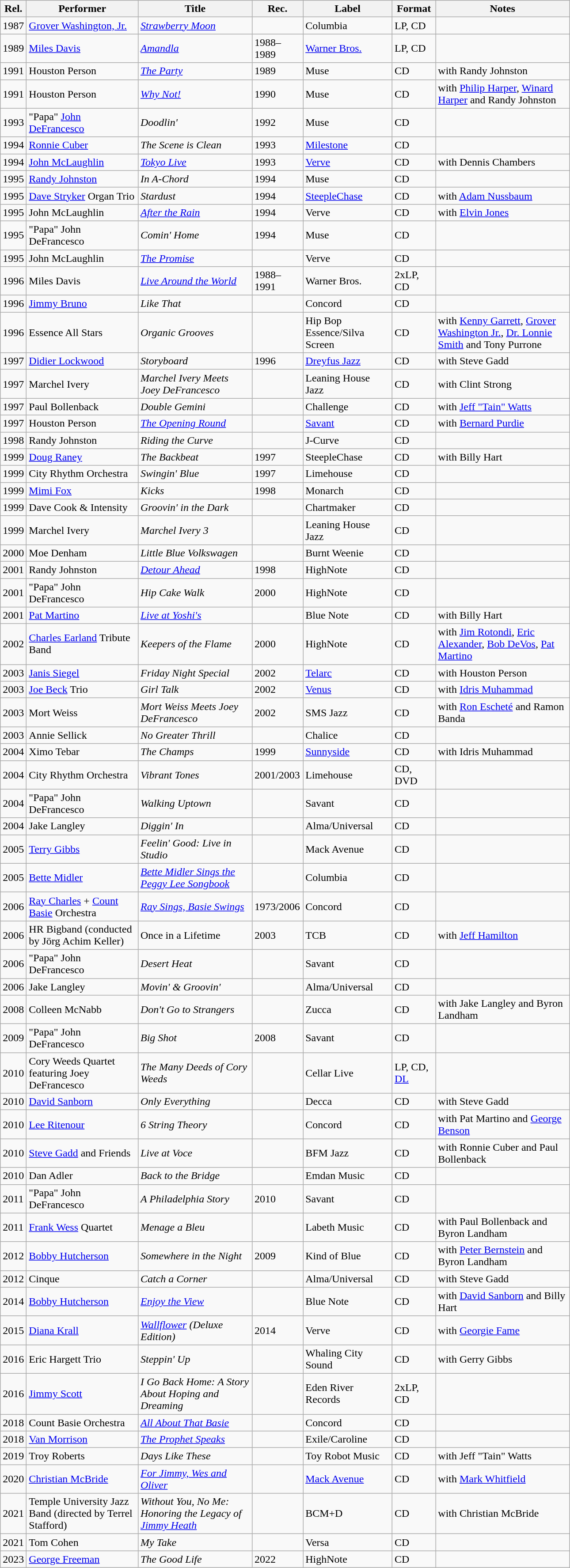<table class="wikitable sortable" width="68%">
<tr>
<th>Rel.</th>
<th>Performer</th>
<th>Title</th>
<th>Rec.</th>
<th>Label</th>
<th>Format</th>
<th>Notes</th>
</tr>
<tr>
<td>1987</td>
<td><a href='#'>Grover Washington, Jr.</a></td>
<td><em><a href='#'>Strawberry Moon</a></em></td>
<td></td>
<td>Columbia</td>
<td>LP, CD</td>
<td></td>
</tr>
<tr>
<td>1989</td>
<td><a href='#'>Miles Davis</a></td>
<td><em><a href='#'>Amandla</a></em></td>
<td>1988–1989</td>
<td><a href='#'>Warner Bros.</a></td>
<td>LP, CD</td>
<td></td>
</tr>
<tr>
<td>1991</td>
<td>Houston Person</td>
<td><em><a href='#'>The Party</a></em></td>
<td>1989</td>
<td>Muse</td>
<td>CD</td>
<td>with Randy Johnston</td>
</tr>
<tr>
<td>1991</td>
<td>Houston Person</td>
<td><em><a href='#'>Why Not!</a></em></td>
<td>1990</td>
<td>Muse</td>
<td>CD</td>
<td>with <a href='#'>Philip Harper</a>, <a href='#'>Winard Harper</a> and Randy Johnston</td>
</tr>
<tr>
<td>1993</td>
<td>"Papa" <a href='#'>John DeFrancesco</a></td>
<td><em>Doodlin' </em></td>
<td>1992</td>
<td>Muse</td>
<td>CD</td>
<td></td>
</tr>
<tr>
<td>1994</td>
<td><a href='#'>Ronnie Cuber</a></td>
<td><em>The Scene is Clean</em></td>
<td>1993</td>
<td><a href='#'>Milestone</a></td>
<td>CD</td>
<td></td>
</tr>
<tr>
<td>1994</td>
<td><a href='#'>John McLaughlin</a></td>
<td><em><a href='#'>Tokyo Live</a></em></td>
<td>1993</td>
<td><a href='#'>Verve</a></td>
<td>CD</td>
<td>with Dennis Chambers</td>
</tr>
<tr>
<td>1995</td>
<td><a href='#'>Randy Johnston</a></td>
<td><em>In A-Chord</em></td>
<td>1994</td>
<td>Muse</td>
<td>CD</td>
<td></td>
</tr>
<tr>
<td>1995</td>
<td><a href='#'>Dave Stryker</a> Organ Trio</td>
<td><em>Stardust</em></td>
<td>1994</td>
<td><a href='#'>SteepleChase</a></td>
<td>CD</td>
<td>with <a href='#'>Adam Nussbaum</a></td>
</tr>
<tr>
<td>1995</td>
<td>John McLaughlin</td>
<td><em><a href='#'>After the Rain</a></em></td>
<td>1994</td>
<td>Verve</td>
<td>CD</td>
<td>with <a href='#'>Elvin Jones</a></td>
</tr>
<tr>
<td>1995</td>
<td>"Papa" John DeFrancesco</td>
<td><em>Comin' Home</em></td>
<td>1994</td>
<td>Muse</td>
<td>CD</td>
<td></td>
</tr>
<tr>
<td>1995</td>
<td>John McLaughlin</td>
<td><em><a href='#'>The Promise</a></em></td>
<td></td>
<td>Verve</td>
<td>CD</td>
<td></td>
</tr>
<tr>
<td>1996</td>
<td>Miles Davis</td>
<td><em><a href='#'>Live Around the World</a></em></td>
<td>1988–1991</td>
<td>Warner Bros.</td>
<td>2xLP, CD</td>
<td></td>
</tr>
<tr>
<td>1996</td>
<td><a href='#'>Jimmy Bruno</a></td>
<td><em>Like That</em></td>
<td></td>
<td>Concord</td>
<td>CD</td>
<td></td>
</tr>
<tr>
<td>1996</td>
<td>Essence All Stars</td>
<td><em>Organic Grooves</em></td>
<td></td>
<td>Hip Bop Essence/Silva Screen</td>
<td>CD</td>
<td>with <a href='#'>Kenny Garrett</a>, <a href='#'>Grover Washington Jr.</a>, <a href='#'>Dr. Lonnie Smith</a> and Tony Purrone</td>
</tr>
<tr>
<td>1997</td>
<td><a href='#'>Didier Lockwood</a></td>
<td><em>Storyboard</em></td>
<td>1996</td>
<td><a href='#'>Dreyfus Jazz</a></td>
<td>CD</td>
<td>with Steve Gadd</td>
</tr>
<tr>
<td>1997</td>
<td>Marchel Ivery</td>
<td><em>Marchel Ivery Meets Joey DeFrancesco</em></td>
<td></td>
<td>Leaning House Jazz</td>
<td>CD</td>
<td>with Clint Strong</td>
</tr>
<tr>
<td>1997</td>
<td>Paul Bollenback</td>
<td><em>Double Gemini</em></td>
<td></td>
<td>Challenge</td>
<td>CD</td>
<td>with <a href='#'>Jeff "Tain" Watts</a></td>
</tr>
<tr>
<td>1997</td>
<td>Houston Person</td>
<td><em><a href='#'>The Opening Round</a></em></td>
<td></td>
<td><a href='#'>Savant</a></td>
<td>CD</td>
<td>with <a href='#'>Bernard Purdie</a></td>
</tr>
<tr>
<td>1998</td>
<td>Randy Johnston</td>
<td><em>Riding the Curve</em></td>
<td></td>
<td>J-Curve</td>
<td>CD</td>
<td></td>
</tr>
<tr>
<td>1999</td>
<td><a href='#'>Doug Raney</a></td>
<td><em>The Backbeat</em></td>
<td>1997</td>
<td>SteepleChase</td>
<td>CD</td>
<td>with Billy Hart</td>
</tr>
<tr>
<td>1999</td>
<td>City Rhythm Orchestra</td>
<td><em>Swingin' Blue</em></td>
<td>1997</td>
<td>Limehouse</td>
<td>CD</td>
<td></td>
</tr>
<tr>
<td>1999</td>
<td><a href='#'>Mimi Fox</a></td>
<td><em>Kicks</em></td>
<td>1998</td>
<td>Monarch</td>
<td>CD</td>
<td></td>
</tr>
<tr>
<td>1999</td>
<td>Dave Cook & Intensity</td>
<td><em>Groovin' in the Dark</em></td>
<td></td>
<td>Chartmaker</td>
<td>CD</td>
<td></td>
</tr>
<tr>
<td>1999</td>
<td>Marchel Ivery</td>
<td><em>Marchel Ivery 3</em></td>
<td></td>
<td>Leaning House Jazz</td>
<td>CD</td>
<td></td>
</tr>
<tr>
<td>2000</td>
<td>Moe Denham</td>
<td><em>Little Blue Volkswagen</em></td>
<td></td>
<td>Burnt Weenie</td>
<td>CD</td>
<td></td>
</tr>
<tr>
<td>2001</td>
<td>Randy Johnston</td>
<td><em><a href='#'>Detour Ahead</a></em></td>
<td>1998</td>
<td>HighNote</td>
<td>CD</td>
<td></td>
</tr>
<tr>
<td>2001</td>
<td>"Papa" John DeFrancesco</td>
<td><em>Hip Cake Walk</em></td>
<td>2000</td>
<td>HighNote</td>
<td>CD</td>
<td></td>
</tr>
<tr>
<td>2001</td>
<td><a href='#'>Pat Martino</a></td>
<td><em><a href='#'>Live at Yoshi's</a></em></td>
<td></td>
<td>Blue Note</td>
<td>CD</td>
<td>with Billy Hart</td>
</tr>
<tr>
<td>2002</td>
<td><a href='#'>Charles Earland</a> Tribute Band</td>
<td><em>Keepers of the Flame</em></td>
<td>2000</td>
<td>HighNote</td>
<td>CD</td>
<td>with <a href='#'>Jim Rotondi</a>, <a href='#'>Eric Alexander</a>, <a href='#'>Bob DeVos</a>, <a href='#'>Pat Martino</a></td>
</tr>
<tr>
<td>2003</td>
<td><a href='#'>Janis Siegel</a></td>
<td><em>Friday Night Special</em></td>
<td>2002</td>
<td><a href='#'>Telarc</a></td>
<td>CD</td>
<td>with Houston Person</td>
</tr>
<tr>
<td>2003</td>
<td><a href='#'>Joe Beck</a> Trio</td>
<td><em>Girl Talk</em></td>
<td>2002</td>
<td><a href='#'>Venus</a></td>
<td>CD</td>
<td>with <a href='#'>Idris Muhammad</a></td>
</tr>
<tr>
<td>2003</td>
<td>Mort Weiss</td>
<td><em>Mort Weiss Meets Joey DeFrancesco</em></td>
<td>2002</td>
<td>SMS Jazz</td>
<td>CD</td>
<td>with <a href='#'>Ron Escheté</a> and Ramon Banda</td>
</tr>
<tr>
<td>2003</td>
<td>Annie Sellick</td>
<td><em>No Greater Thrill</em></td>
<td></td>
<td>Chalice</td>
<td>CD</td>
<td></td>
</tr>
<tr>
<td>2004</td>
<td>Ximo Tebar</td>
<td><em>The Champs</em></td>
<td>1999</td>
<td><a href='#'>Sunnyside</a></td>
<td>CD</td>
<td>with Idris Muhammad</td>
</tr>
<tr>
<td>2004</td>
<td>City Rhythm Orchestra</td>
<td><em>Vibrant Tones</em></td>
<td>2001/2003</td>
<td>Limehouse</td>
<td>CD, DVD</td>
<td></td>
</tr>
<tr>
<td>2004</td>
<td>"Papa" John DeFrancesco</td>
<td><em>Walking Uptown</em></td>
<td></td>
<td>Savant</td>
<td>CD</td>
<td></td>
</tr>
<tr>
<td>2004</td>
<td>Jake Langley</td>
<td><em>Diggin' In</em></td>
<td></td>
<td>Alma/Universal</td>
<td>CD</td>
<td></td>
</tr>
<tr>
<td>2005</td>
<td><a href='#'>Terry Gibbs</a></td>
<td><em>Feelin' Good: Live in Studio</em></td>
<td></td>
<td>Mack Avenue</td>
<td>CD</td>
<td></td>
</tr>
<tr>
<td>2005</td>
<td><a href='#'>Bette Midler</a></td>
<td><em><a href='#'>Bette Midler Sings the Peggy Lee Songbook</a></em></td>
<td></td>
<td>Columbia</td>
<td>CD</td>
<td></td>
</tr>
<tr>
<td>2006</td>
<td><a href='#'>Ray Charles</a> + <a href='#'>Count Basie</a> Orchestra</td>
<td><em><a href='#'>Ray Sings, Basie Swings</a></em></td>
<td>1973/2006</td>
<td>Concord</td>
<td>CD</td>
<td></td>
</tr>
<tr>
<td>2006</td>
<td>HR Bigband (conducted by Jörg Achim Keller)</td>
<td>Once in a Lifetime</td>
<td>2003</td>
<td>TCB</td>
<td>CD</td>
<td>with <a href='#'>Jeff Hamilton</a></td>
</tr>
<tr>
<td>2006</td>
<td>"Papa" John DeFrancesco</td>
<td><em>Desert Heat</em></td>
<td></td>
<td>Savant</td>
<td>CD</td>
<td></td>
</tr>
<tr>
<td>2006</td>
<td>Jake Langley</td>
<td><em>Movin' & Groovin' </em></td>
<td></td>
<td>Alma/Universal</td>
<td>CD</td>
<td></td>
</tr>
<tr>
<td>2008</td>
<td>Colleen McNabb</td>
<td><em>Don't Go to Strangers</em></td>
<td></td>
<td>Zucca</td>
<td>CD</td>
<td>with Jake Langley and Byron Landham</td>
</tr>
<tr>
<td>2009</td>
<td>"Papa" John DeFrancesco</td>
<td><em>Big Shot</em></td>
<td>2008</td>
<td>Savant</td>
<td>CD</td>
<td></td>
</tr>
<tr>
<td>2010</td>
<td>Cory Weeds Quartet <br>featuring Joey DeFrancesco</td>
<td><em>The Many Deeds of Cory Weeds</em></td>
<td></td>
<td>Cellar Live</td>
<td>LP, CD, <a href='#'>DL</a></td>
<td></td>
</tr>
<tr>
<td>2010</td>
<td><a href='#'>David Sanborn</a></td>
<td><em>Only Everything</em></td>
<td></td>
<td>Decca</td>
<td>CD</td>
<td>with Steve Gadd</td>
</tr>
<tr>
<td>2010</td>
<td><a href='#'>Lee Ritenour</a></td>
<td><em>6 String Theory</em></td>
<td></td>
<td>Concord</td>
<td>CD</td>
<td>with Pat Martino and <a href='#'>George Benson</a></td>
</tr>
<tr>
<td>2010</td>
<td><a href='#'>Steve Gadd</a> and Friends</td>
<td><em>Live at Voce</em></td>
<td></td>
<td>BFM Jazz</td>
<td>CD</td>
<td>with Ronnie Cuber and Paul Bollenback</td>
</tr>
<tr>
<td>2010</td>
<td>Dan Adler</td>
<td><em>Back to the Bridge</em></td>
<td></td>
<td>Emdan Music</td>
<td>CD</td>
<td></td>
</tr>
<tr>
<td>2011</td>
<td>"Papa" John DeFrancesco</td>
<td><em>A Philadelphia Story</em></td>
<td>2010</td>
<td>Savant</td>
<td>CD</td>
<td></td>
</tr>
<tr>
<td>2011</td>
<td><a href='#'>Frank Wess</a> Quartet</td>
<td><em>Menage a Bleu</em></td>
<td></td>
<td>Labeth Music</td>
<td>CD</td>
<td>with Paul Bollenback and Byron Landham</td>
</tr>
<tr>
<td>2012</td>
<td><a href='#'>Bobby Hutcherson</a></td>
<td><em>Somewhere in the Night</em></td>
<td>2009</td>
<td>Kind of Blue</td>
<td>CD</td>
<td>with <a href='#'>Peter Bernstein</a> and Byron Landham</td>
</tr>
<tr>
<td>2012</td>
<td>Cinque</td>
<td><em>Catch a Corner</em></td>
<td></td>
<td>Alma/Universal</td>
<td>CD</td>
<td>with Steve Gadd</td>
</tr>
<tr>
<td>2014</td>
<td><a href='#'>Bobby Hutcherson</a></td>
<td><em><a href='#'>Enjoy the View</a></em></td>
<td></td>
<td>Blue Note</td>
<td>CD</td>
<td>with <a href='#'>David Sanborn</a> and Billy Hart</td>
</tr>
<tr>
<td>2015</td>
<td><a href='#'>Diana Krall</a></td>
<td><em><a href='#'>Wallflower</a> (Deluxe Edition)</em></td>
<td>2014</td>
<td>Verve</td>
<td>CD</td>
<td>with <a href='#'>Georgie Fame</a></td>
</tr>
<tr>
<td>2016</td>
<td>Eric Hargett Trio</td>
<td><em>Steppin' Up</em></td>
<td></td>
<td>Whaling City Sound</td>
<td>CD</td>
<td>with Gerry Gibbs</td>
</tr>
<tr>
<td>2016</td>
<td><a href='#'>Jimmy Scott</a></td>
<td><em>I Go Back Home: A Story About Hoping and Dreaming</em></td>
<td></td>
<td>Eden River Records</td>
<td>2xLP, CD</td>
<td></td>
</tr>
<tr>
<td>2018</td>
<td>Count Basie Orchestra</td>
<td><em><a href='#'>All About That Basie</a></em></td>
<td></td>
<td>Concord</td>
<td>CD</td>
<td></td>
</tr>
<tr>
<td>2018</td>
<td><a href='#'>Van Morrison</a></td>
<td><em><a href='#'>The Prophet Speaks</a></em></td>
<td></td>
<td>Exile/Caroline</td>
<td>CD</td>
<td></td>
</tr>
<tr>
<td>2019</td>
<td>Troy Roberts</td>
<td><em>Days Like These</em></td>
<td></td>
<td>Toy Robot Music</td>
<td>CD</td>
<td>with Jeff "Tain" Watts</td>
</tr>
<tr>
<td>2020</td>
<td><a href='#'>Christian McBride</a></td>
<td><em><a href='#'>For Jimmy, Wes and Oliver</a></em></td>
<td></td>
<td><a href='#'>Mack Avenue</a></td>
<td>CD</td>
<td>with <a href='#'>Mark Whitfield</a></td>
</tr>
<tr>
<td>2021</td>
<td>Temple University Jazz Band (directed by Terrel Stafford)</td>
<td><em>Without You, No Me: Honoring the Legacy of <a href='#'>Jimmy Heath</a></em></td>
<td></td>
<td>BCM+D</td>
<td>CD</td>
<td>with Christian McBride</td>
</tr>
<tr>
<td>2021</td>
<td>Tom Cohen</td>
<td><em>My Take</em></td>
<td></td>
<td>Versa</td>
<td>CD</td>
<td></td>
</tr>
<tr>
<td>2023</td>
<td><a href='#'>George Freeman</a></td>
<td><em>The Good Life</em></td>
<td>2022</td>
<td>HighNote</td>
<td>CD</td>
<td></td>
</tr>
</table>
